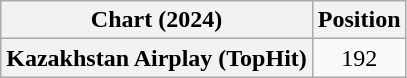<table class="wikitable plainrowheaders" style="text-align:center">
<tr>
<th scope="col">Chart (2024)</th>
<th scope="col">Position</th>
</tr>
<tr>
<th scope="row">Kazakhstan Airplay (TopHit)</th>
<td>192</td>
</tr>
</table>
